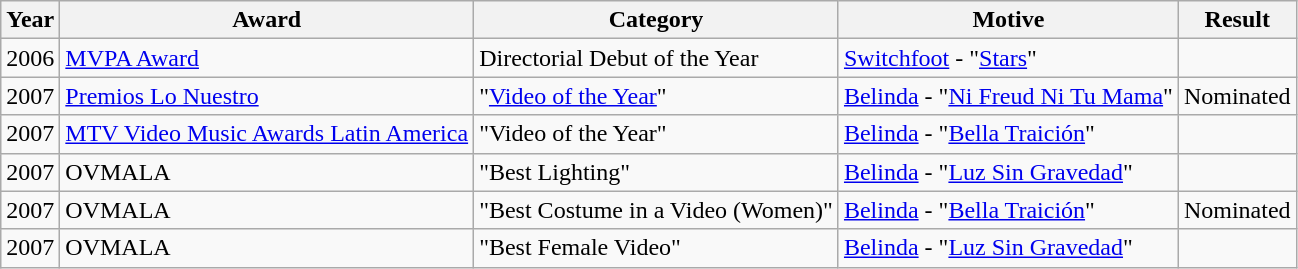<table class="wikitable">
<tr>
<th>Year</th>
<th>Award</th>
<th>Category</th>
<th>Motive</th>
<th>Result</th>
</tr>
<tr>
<td>2006</td>
<td><a href='#'>MVPA Award</a></td>
<td>Directorial Debut of the Year</td>
<td><a href='#'>Switchfoot</a> - "<a href='#'>Stars</a>"</td>
<td></td>
</tr>
<tr>
<td>2007</td>
<td><a href='#'>Premios Lo Nuestro</a></td>
<td>"<a href='#'>Video of the Year</a>"</td>
<td><a href='#'>Belinda</a> - "<a href='#'>Ni Freud Ni Tu Mama</a>"</td>
<td>Nominated</td>
</tr>
<tr>
<td>2007</td>
<td><a href='#'>MTV Video Music Awards Latin America</a></td>
<td>"Video of the Year"</td>
<td><a href='#'>Belinda</a> - "<a href='#'>Bella Traición</a>"</td>
<td></td>
</tr>
<tr>
<td>2007</td>
<td>OVMALA</td>
<td>"Best Lighting"</td>
<td><a href='#'>Belinda</a> - "<a href='#'>Luz Sin Gravedad</a>"</td>
<td></td>
</tr>
<tr>
<td>2007</td>
<td>OVMALA</td>
<td>"Best Costume in a Video (Women)"</td>
<td><a href='#'>Belinda</a> - "<a href='#'>Bella Traición</a>"</td>
<td>Nominated</td>
</tr>
<tr>
<td>2007</td>
<td>OVMALA</td>
<td>"Best Female Video"</td>
<td><a href='#'>Belinda</a> - "<a href='#'>Luz Sin Gravedad</a>"</td>
<td></td>
</tr>
</table>
